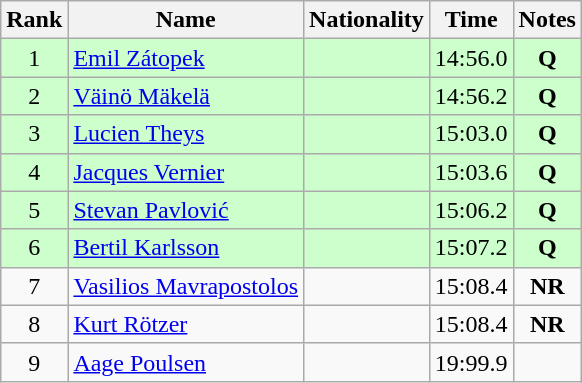<table class="wikitable sortable" style="text-align:center">
<tr>
<th>Rank</th>
<th>Name</th>
<th>Nationality</th>
<th>Time</th>
<th>Notes</th>
</tr>
<tr bgcolor=ccffcc>
<td>1</td>
<td align=left><a href='#'>Emil Zátopek</a></td>
<td align=left></td>
<td>14:56.0</td>
<td><strong>Q</strong></td>
</tr>
<tr bgcolor=ccffcc>
<td>2</td>
<td align=left><a href='#'>Väinö Mäkelä</a></td>
<td align=left></td>
<td>14:56.2</td>
<td><strong>Q</strong></td>
</tr>
<tr bgcolor=ccffcc>
<td>3</td>
<td align=left><a href='#'>Lucien Theys</a></td>
<td align=left></td>
<td>15:03.0</td>
<td><strong>Q</strong></td>
</tr>
<tr bgcolor=ccffcc>
<td>4</td>
<td align=left><a href='#'>Jacques Vernier</a></td>
<td align=left></td>
<td>15:03.6</td>
<td><strong>Q</strong></td>
</tr>
<tr bgcolor=ccffcc>
<td>5</td>
<td align=left><a href='#'>Stevan Pavlović</a></td>
<td align=left></td>
<td>15:06.2</td>
<td><strong>Q</strong></td>
</tr>
<tr bgcolor=ccffcc>
<td>6</td>
<td align=left><a href='#'>Bertil Karlsson</a></td>
<td align=left></td>
<td>15:07.2</td>
<td><strong>Q</strong></td>
</tr>
<tr>
<td>7</td>
<td align=left><a href='#'>Vasilios Mavrapostolos</a></td>
<td align=left></td>
<td>15:08.4</td>
<td><strong>NR</strong></td>
</tr>
<tr>
<td>8</td>
<td align=left><a href='#'>Kurt Rötzer</a></td>
<td align=left></td>
<td>15:08.4</td>
<td><strong>NR</strong></td>
</tr>
<tr>
<td>9</td>
<td align=left><a href='#'>Aage Poulsen</a></td>
<td align=left></td>
<td>19:99.9</td>
<td></td>
</tr>
</table>
